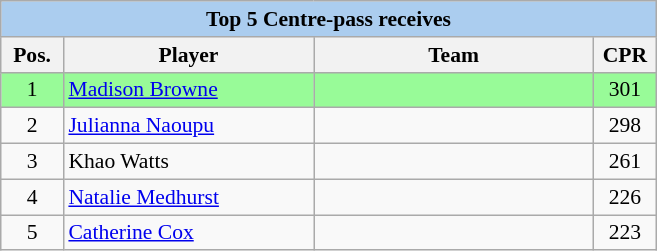<table class=wikitable style=font-size:90%>
<tr>
<th colspan=6 style=background:#ABCDEF>Top 5 Centre-pass receives</th>
</tr>
<tr>
<th width=35px>Pos.</th>
<th width=160px>Player</th>
<th width=180px>Team</th>
<th width=35px>CPR</th>
</tr>
<tr bgcolor=palegreen>
<td align=center>1</td>
<td><a href='#'>Madison Browne</a></td>
<td></td>
<td align=center>301</td>
</tr>
<tr>
<td align=center>2</td>
<td><a href='#'>Julianna Naoupu</a></td>
<td></td>
<td align=center>298</td>
</tr>
<tr>
<td align=center>3</td>
<td>Khao Watts</td>
<td></td>
<td align=center>261</td>
</tr>
<tr>
<td align=center>4</td>
<td><a href='#'>Natalie Medhurst</a></td>
<td></td>
<td align=center>226</td>
</tr>
<tr>
<td align=center>5</td>
<td><a href='#'>Catherine Cox</a></td>
<td></td>
<td align=center>223</td>
</tr>
</table>
